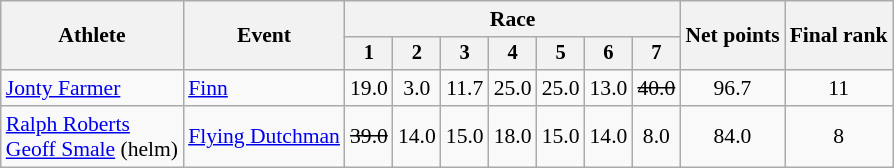<table class="wikitable" style="font-size:90%">
<tr>
<th rowspan=2>Athlete</th>
<th rowspan=2>Event</th>
<th colspan=7>Race</th>
<th rowspan=2>Net points</th>
<th rowspan=2>Final rank</th>
</tr>
<tr style="font-size:95%">
<th>1</th>
<th>2</th>
<th>3</th>
<th>4</th>
<th>5</th>
<th>6</th>
<th>7</th>
</tr>
<tr align=center>
<td align=left><a href='#'>Jonty Farmer</a></td>
<td align=left><a href='#'>Finn</a></td>
<td>19.0</td>
<td>3.0</td>
<td>11.7</td>
<td>25.0</td>
<td>25.0</td>
<td>13.0</td>
<td><s>40.0<br></s></td>
<td>96.7</td>
<td>11</td>
</tr>
<tr align=center>
<td align=left><a href='#'>Ralph Roberts</a><br><a href='#'>Geoff Smale</a> (helm)</td>
<td align=left><a href='#'>Flying Dutchman</a></td>
<td><s>39.0<br></s></td>
<td>14.0</td>
<td>15.0</td>
<td>18.0</td>
<td>15.0</td>
<td>14.0</td>
<td>8.0</td>
<td>84.0</td>
<td>8</td>
</tr>
</table>
